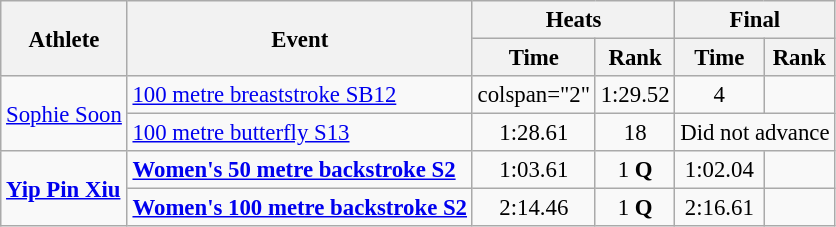<table class=wikitable style="font-size:95%">
<tr>
<th rowspan="2">Athlete</th>
<th rowspan="2">Event</th>
<th colspan="2">Heats</th>
<th colspan="2">Final</th>
</tr>
<tr>
<th>Time</th>
<th>Rank</th>
<th>Time</th>
<th>Rank</th>
</tr>
<tr align=center>
<td align=left rowspan="2"><a href='#'>Sophie Soon</a></td>
<td align=left><a href='#'>100 metre breaststroke SB12</a></td>
<td>colspan="2" </td>
<td>1:29.52</td>
<td>4</td>
</tr>
<tr align=center>
<td align=left><a href='#'>100 metre butterfly S13</a></td>
<td>1:28.61</td>
<td>18</td>
<td colspan="2">Did not advance</td>
</tr>
<tr align=center>
<td align=left rowspan="2"><strong><a href='#'>Yip Pin Xiu</a></strong></td>
<td align=left><strong><a href='#'>Women's 50 metre backstroke S2</a></strong></td>
<td>1:03.61</td>
<td>1 <strong>Q</strong></td>
<td>1:02.04</td>
<td></td>
</tr>
<tr align=center>
<td align=left><strong><a href='#'>Women's 100 metre backstroke S2</a></strong></td>
<td>2:14.46</td>
<td>1 <strong>Q</strong></td>
<td>2:16.61</td>
<td></td>
</tr>
</table>
